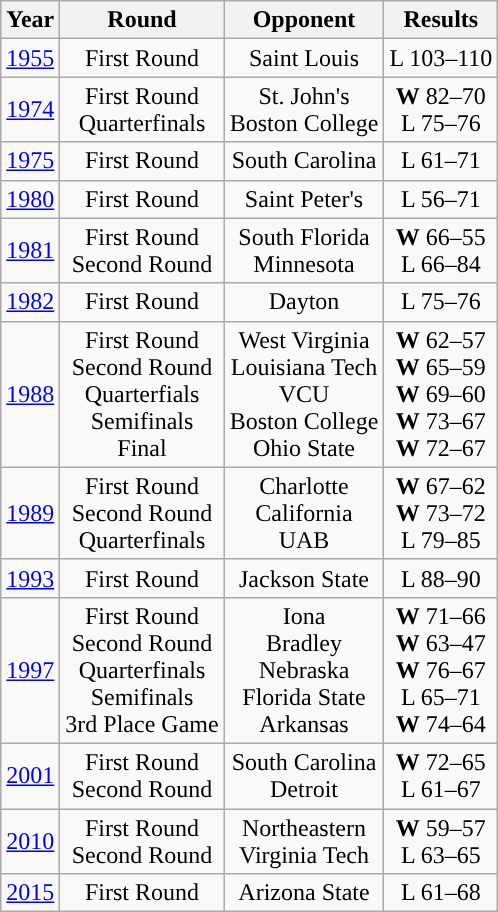<table class="wikitable">
<tr>
<th>Year</th>
<th>Round</th>
<th>Opponent</th>
<th>Results</th>
</tr>
<tr align="center">
<td><a href='#'>1955</a></td>
<td>First Round</td>
<td>Saint Louis</td>
<td>L 103–110</td>
</tr>
<tr align="center">
<td><a href='#'>1974</a></td>
<td>First Round<br>Quarterfinals</td>
<td>St. John's<br>Boston College</td>
<td><strong>W</strong> 82–70<br>L 75–76</td>
</tr>
<tr align="center">
<td><a href='#'>1975</a></td>
<td>First Round</td>
<td>South Carolina</td>
<td>L 61–71</td>
</tr>
<tr align="center">
<td><a href='#'>1980</a></td>
<td>First Round</td>
<td>Saint Peter's</td>
<td>L 56–71</td>
</tr>
<tr align="center">
<td><a href='#'>1981</a></td>
<td>First Round<br>Second Round</td>
<td>South Florida<br>Minnesota</td>
<td><strong>W</strong> 66–55<br>L 66–84</td>
</tr>
<tr align="center">
<td><a href='#'>1982</a></td>
<td>First Round</td>
<td>Dayton</td>
<td>L 75–76</td>
</tr>
<tr align="center">
<td><a href='#'>1988</a></td>
<td>First Round<br>Second Round<br>Quarterfials<br>Semifinals<br>Final</td>
<td>West Virginia<br>Louisiana Tech<br>VCU<br>Boston College<br>Ohio State</td>
<td><strong>W</strong> 62–57<br><strong>W</strong> 65–59<br><strong>W</strong> 69–60<br><strong>W</strong> 73–67<br><strong>W</strong> 72–67</td>
</tr>
<tr align="center">
<td><a href='#'>1989</a></td>
<td>First Round<br>Second Round<br>Quarterfinals</td>
<td>Charlotte<br>California<br>UAB</td>
<td><strong>W</strong> 67–62<br><strong>W</strong> 73–72<br>L 79–85</td>
</tr>
<tr align="center">
<td><a href='#'>1993</a></td>
<td>First Round</td>
<td>Jackson State</td>
<td>L 88–90</td>
</tr>
<tr align="center">
<td><a href='#'>1997</a></td>
<td>First Round<br>Second Round<br>Quarterfinals<br>Semifinals<br>3rd Place Game</td>
<td>Iona<br>Bradley<br>Nebraska<br>Florida State<br>Arkansas</td>
<td><strong>W</strong> 71–66<br><strong>W</strong> 63–47<br><strong>W</strong> 76–67<br>L 65–71<br><strong>W</strong> 74–64</td>
</tr>
<tr align="center">
<td><a href='#'>2001</a></td>
<td>First Round<br>Second Round</td>
<td>South Carolina<br>Detroit</td>
<td><strong>W</strong> 72–65<br>L 61–67</td>
</tr>
<tr align="center">
<td><a href='#'>2010</a></td>
<td>First Round<br>Second Round</td>
<td>Northeastern<br>Virginia Tech</td>
<td><strong>W</strong> 59–57<br>L 63–65</td>
</tr>
<tr align="center">
<td><a href='#'>2015</a></td>
<td>First Round</td>
<td>Arizona State</td>
<td>L 61–68</td>
</tr>
</table>
